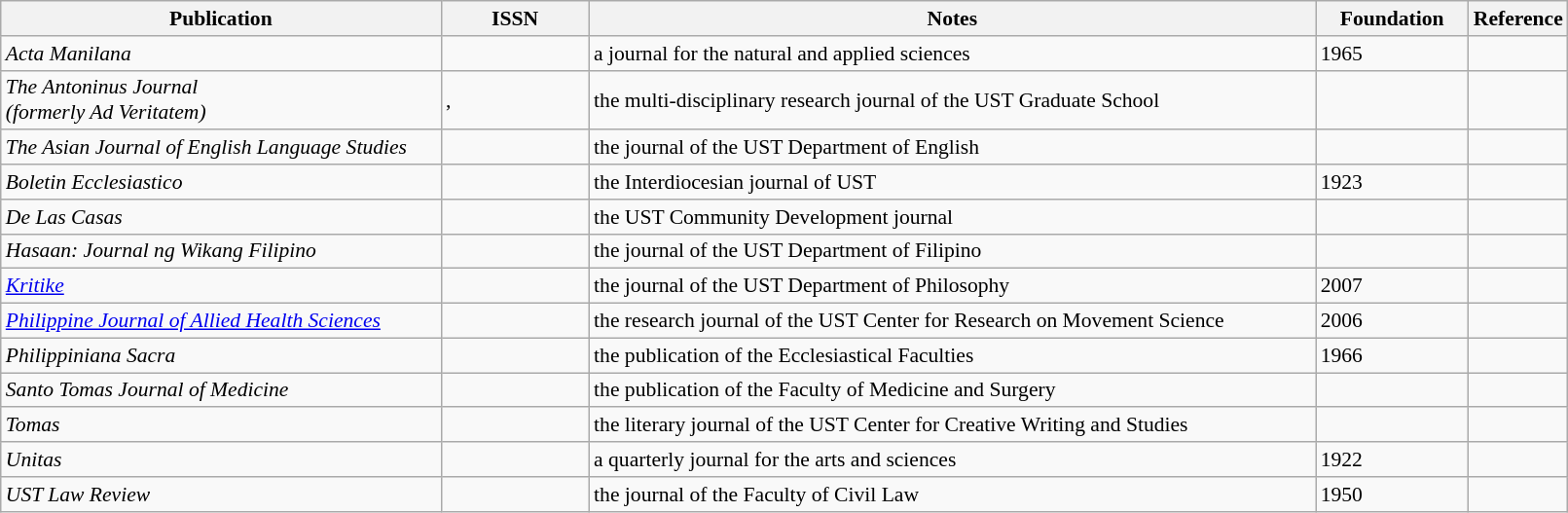<table class="wikitable sortable"  style="width:85%; font-size:90%;">
<tr>
<th style="width:30%;">Publication</th>
<th ! style="width:10%;">ISSN</th>
<th ! style="width:50%;" class="unsortable">Notes</th>
<th ! style="width:10%;">Foundation</th>
<th ! style="width:5%;" class="unsortable">Reference</th>
</tr>
<tr>
<td><em>Acta Manilana</em></td>
<td></td>
<td>a journal for the natural and applied sciences</td>
<td>1965</td>
<td style="text-align:center;"></td>
</tr>
<tr>
<td><em>The Antoninus Journal</em> <br><em>(formerly Ad Veritatem)</em></td>
<td>, <br> </td>
<td>the multi-disciplinary research journal of the UST Graduate School</td>
<td></td>
<td style="text-align:center;"></td>
</tr>
<tr>
<td><em>The Asian Journal of English Language Studies</em></td>
<td></td>
<td>the journal of the UST Department of English</td>
<td></td>
<td style="text-align:center;"></td>
</tr>
<tr>
<td><em>Boletin Ecclesiastico</em></td>
<td></td>
<td>the Interdiocesian journal of UST</td>
<td>1923</td>
<td style="text-align:center;"></td>
</tr>
<tr>
<td><em>De Las Casas</em></td>
<td></td>
<td>the UST Community Development journal</td>
<td></td>
<td style="text-align:center;"></td>
</tr>
<tr>
<td><em>Hasaan: Journal ng Wikang Filipino</em></td>
<td></td>
<td>the journal of the UST Department of Filipino</td>
<td></td>
<td style="text-align:center;"></td>
</tr>
<tr>
<td><em><a href='#'>Kritike</a></em></td>
<td></td>
<td>the journal of the UST Department of Philosophy</td>
<td>2007</td>
<td style="text-align:center;"></td>
</tr>
<tr>
<td><em><a href='#'>Philippine Journal of Allied Health Sciences</a></em></td>
<td></td>
<td>the research journal of the UST Center for Research on Movement Science</td>
<td>2006</td>
<td style="text-align:center;"></td>
</tr>
<tr>
<td><em>Philippiniana Sacra</em></td>
<td></td>
<td>the publication of the Ecclesiastical Faculties</td>
<td>1966</td>
<td style="text-align:center;"></td>
</tr>
<tr>
<td><em>Santo Tomas Journal of Medicine</em></td>
<td></td>
<td>the publication of the Faculty of Medicine and Surgery</td>
<td></td>
<td style="text-align:center;"></td>
</tr>
<tr>
<td><em>Tomas</em></td>
<td></td>
<td>the literary journal of the UST Center for Creative Writing and Studies</td>
<td></td>
<td style="text-align:center;"></td>
</tr>
<tr>
<td><em>Unitas</em></td>
<td></td>
<td>a quarterly journal for the arts and sciences</td>
<td>1922</td>
<td style="text-align:center;"></td>
</tr>
<tr>
<td><em>UST Law Review</em></td>
<td></td>
<td>the journal of the Faculty of Civil Law</td>
<td>1950</td>
<td style="text-align:center;"></td>
</tr>
</table>
